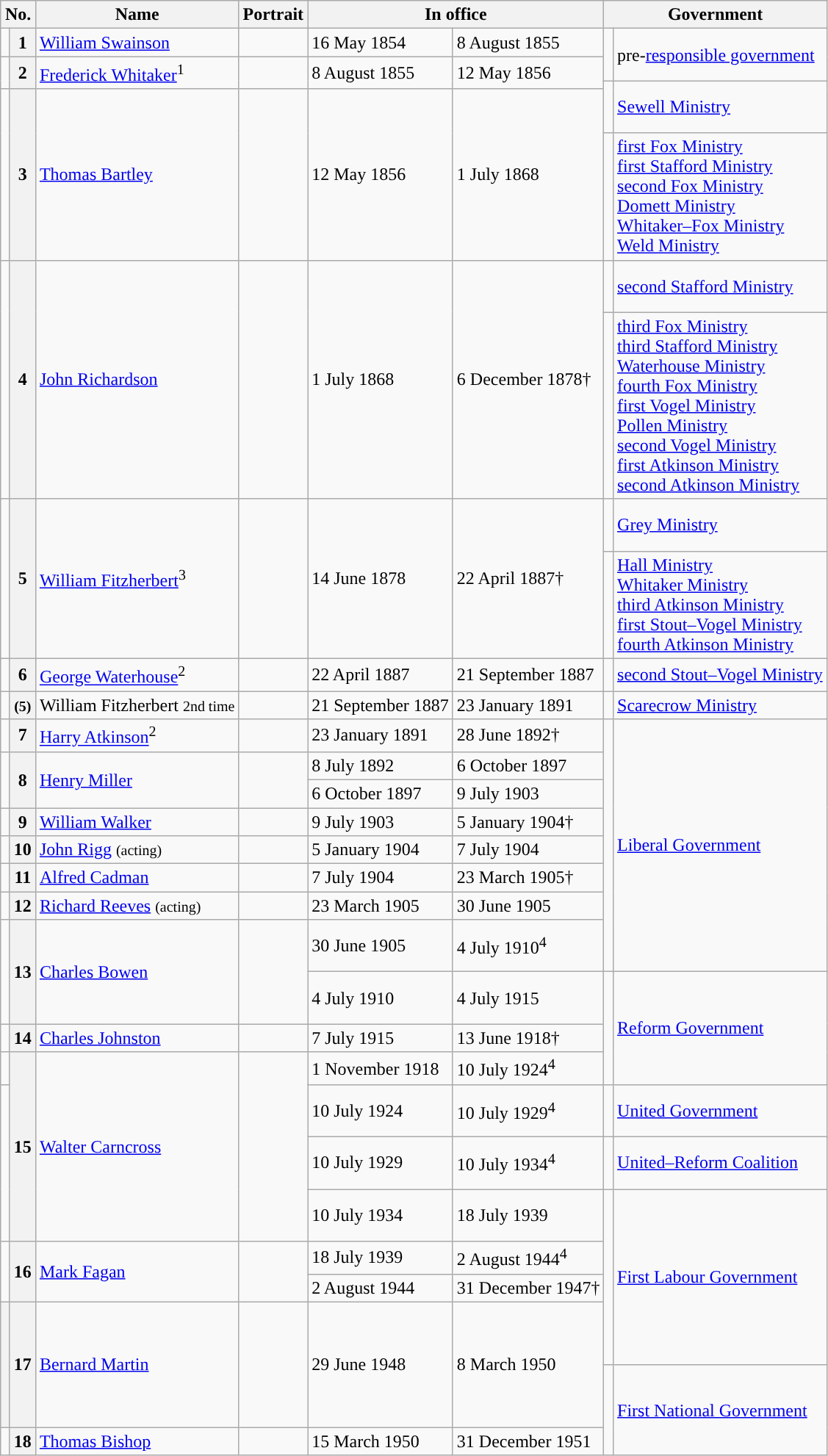<table class="wikitable">
<tr>
<th colspan=2>No.</th>
<th>Name</th>
<th>Portrait</th>
<th colspan=2>In office</th>
<th colspan=2>Government</th>
</tr>
<tr>
<td width=1 bgcolor=></td>
<th>1</th>
<td><a href='#'>William Swainson</a></td>
<td></td>
<td>16 May 1854</td>
<td>8 August 1855</td>
<td width=1 rowspan=2 height=40 bgcolor=></td>
<td rowspan=2>pre-<a href='#'>responsible government</a></td>
</tr>
<tr>
<td rowspan=2 bgcolor=></td>
<th rowspan=2>2</th>
<td rowspan=2><a href='#'>Frederick Whitaker</a><sup>1</sup></td>
<td rowspan=2></td>
<td rowspan=2>8 August 1855</td>
<td rowspan=2>12 May 1856</td>
</tr>
<tr>
<td rowspan=2 height=40 bgcolor=></td>
<td rowspan=2><a href='#'>Sewell Ministry</a></td>
</tr>
<tr>
<td rowspan=3 bgcolor=></td>
<th rowspan=3>3</th>
<td rowspan=3><a href='#'>Thomas Bartley</a></td>
<td rowspan=3></td>
<td rowspan=3>12 May 1856</td>
<td rowspan=3>1 July 1868</td>
</tr>
<tr>
<td bgcolor=></td>
<td><a href='#'>first Fox Ministry</a><br> <a href='#'>first Stafford Ministry</a><br> <a href='#'>second Fox Ministry</a><br> <a href='#'>Domett Ministry</a><br> <a href='#'>Whitaker–Fox Ministry</a><br> <a href='#'>Weld Ministry</a></td>
</tr>
<tr>
<td rowspan=2 height=40 bgcolor=></td>
<td rowspan=2><a href='#'>second Stafford Ministry</a></td>
</tr>
<tr>
<td rowspan=3 bgcolor=></td>
<th rowspan=3>4</th>
<td rowspan=3><a href='#'>John Richardson</a></td>
<td rowspan=3></td>
<td rowspan=3>1 July 1868</td>
<td rowspan=3>6 December 1878†</td>
</tr>
<tr>
<td bgcolor=></td>
<td><a href='#'>third Fox Ministry</a><br> <a href='#'>third Stafford Ministry</a><br> <a href='#'>Waterhouse Ministry</a><br> <a href='#'>fourth Fox Ministry</a><br> <a href='#'>first Vogel Ministry</a><br> <a href='#'>Pollen Ministry</a><br> <a href='#'>second Vogel Ministry</a><br> <a href='#'>first Atkinson Ministry</a><br> <a href='#'>second Atkinson Ministry</a></td>
</tr>
<tr>
<td rowspan=2 height=40 bgcolor=></td>
<td rowspan=2><a href='#'>Grey Ministry</a></td>
</tr>
<tr>
<td rowspan=3 bgcolor=></td>
<th rowspan=3>5</th>
<td rowspan=3><a href='#'>William Fitzherbert</a><sup>3</sup></td>
<td rowspan=3></td>
<td rowspan=3>14 June 1878</td>
<td rowspan=3>22 April 1887†</td>
</tr>
<tr>
<td bgcolor=></td>
<td><a href='#'>Hall Ministry</a><br> <a href='#'>Whitaker Ministry</a><br> <a href='#'>third Atkinson Ministry</a><br> <a href='#'>first Stout–Vogel Ministry</a><br> <a href='#'>fourth Atkinson Ministry</a></td>
</tr>
<tr>
<td rowspan=3 bgcolor=></td>
<td rowspan=3><a href='#'>second Stout–Vogel Ministry</a></td>
</tr>
<tr>
<td bgcolor=></td>
<th>6</th>
<td><a href='#'>George Waterhouse</a><sup>2</sup></td>
<td></td>
<td>22 April 1887</td>
<td>21 September 1887</td>
</tr>
<tr>
<td rowspan=2 bgcolor=></td>
<th rowspan=2><small>(5)</small></th>
<td rowspan=2>William Fitzherbert <small>2nd time</small></td>
<td rowspan=2></td>
<td rowspan=2>21 September 1887</td>
<td rowspan=2>23 January 1891</td>
</tr>
<tr>
<td bgcolor=></td>
<td><a href='#'>Scarecrow Ministry</a></td>
</tr>
<tr>
<td bgcolor=></td>
<th>7</th>
<td><a href='#'>Harry Atkinson</a><sup>2</sup></td>
<td></td>
<td>23 January 1891</td>
<td>28 June 1892†</td>
<td height=25 rowspan=9 bgcolor=></td>
<td rowspan=9><a href='#'>Liberal Government</a></td>
</tr>
<tr>
<td rowspan=2 bgcolor=></td>
<th rowspan=2>8</th>
<td rowspan=2><a href='#'>Henry Miller</a></td>
<td rowspan=2></td>
<td>8 July 1892</td>
<td>6 October 1897</td>
</tr>
<tr>
<td>6 October 1897</td>
<td>9 July 1903</td>
</tr>
<tr>
<td bgcolor=></td>
<th>9</th>
<td><a href='#'>William Walker</a></td>
<td></td>
<td>9 July 1903</td>
<td>5 January 1904†</td>
</tr>
<tr>
<td bgcolor=></td>
<th>10</th>
<td><a href='#'>John Rigg</a> <small>(acting)</small></td>
<td></td>
<td>5 January 1904</td>
<td>7 July 1904</td>
</tr>
<tr>
<td bgcolor=></td>
<th>11</th>
<td><a href='#'>Alfred Cadman</a></td>
<td></td>
<td>7 July 1904</td>
<td>23 March 1905†</td>
</tr>
<tr>
<td bgcolor=></td>
<th>12</th>
<td><a href='#'>Richard Reeves</a> <small>(acting)</small></td>
<td></td>
<td>23 March 1905</td>
<td>30 June 1905</td>
</tr>
<tr>
<td rowspan=3 bgcolor=></td>
<th rowspan=3>13</th>
<td rowspan=3><a href='#'>Charles Bowen</a></td>
<td rowspan=3></td>
<td height=40>30 June 1905</td>
<td>4 July 1910<sup>4</sup></td>
</tr>
<tr>
<td rowspan=2 height=40>4 July 1910</td>
<td rowspan=2>4 July 1915</td>
</tr>
<tr>
<td rowspan=4 height=80 bgcolor=></td>
<td rowspan=4><a href='#'>Reform Government</a></td>
</tr>
<tr>
<td bgcolor=></td>
<th>14</th>
<td><a href='#'>Charles Johnston</a></td>
<td></td>
<td>7 July 1915</td>
<td>13 June 1918†</td>
</tr>
<tr>
<td rowspan=2 bgcolor=></td>
<th rowspan=7 height=40>15</th>
<td rowspan=7><a href='#'>Walter Carncross</a></td>
<td rowspan=7></td>
<td>1 November 1918</td>
<td>10 July 1924<sup>4</sup></td>
</tr>
<tr>
<td rowspan=2 height=40>10 July 1924</td>
<td rowspan=2>10 July 1929<sup>4</sup></td>
</tr>
<tr>
<td rowspan=5 bgcolor=></td>
<td rowspan=2 bgcolor=></td>
<td rowspan=2><a href='#'>United Government</a></td>
</tr>
<tr>
<td rowspan=2 height=40>10 July 1929</td>
<td rowspan=2>10 July 1934<sup>4</sup></td>
</tr>
<tr>
<td rowspan=2 bgcolor=></td>
<td rowspan=2><a href='#'>United–Reform Coalition</a></td>
</tr>
<tr>
<td rowspan=2 height=40>10 July 1934</td>
<td rowspan=2>18 July 1939</td>
</tr>
<tr>
<td rowspan=4 height=80 bgcolor=></td>
<td rowspan=4><a href='#'>First Labour Government</a></td>
</tr>
<tr>
<td rowspan=2 bgcolor=></td>
<th rowspan=2 height=40>16</th>
<td rowspan=2><a href='#'>Mark Fagan</a></td>
<td rowspan=2></td>
<td>18 July 1939</td>
<td>2 August 1944<sup>4</sup></td>
</tr>
<tr>
<td>2 August 1944</td>
<td>31 December 1947†</td>
</tr>
<tr>
<th height=50 style="border-bottom:solid 0 grey; background:"></th>
<th rowspan=2>17</th>
<td rowspan=2><a href='#'>Bernard Martin</a></td>
<td rowspan=2></td>
<td rowspan=2>29 June 1948</td>
<td rowspan=2>8 March 1950</td>
</tr>
<tr>
<th height=50 style="border-top:solid 0 grey; background:"></th>
<td rowspan=2 height=40 bgcolor=></td>
<td rowspan=2><a href='#'>First National Government</a></td>
</tr>
<tr>
<td bgcolor=></td>
<th>18</th>
<td><a href='#'>Thomas Bishop</a></td>
<td></td>
<td>15 March 1950</td>
<td>31 December 1951</td>
</tr>
</table>
